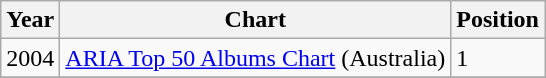<table class="wikitable">
<tr>
<th>Year</th>
<th>Chart</th>
<th>Position</th>
</tr>
<tr>
<td>2004</td>
<td><a href='#'>ARIA Top 50 Albums Chart</a> (Australia)</td>
<td>1</td>
</tr>
<tr>
</tr>
</table>
